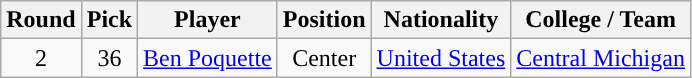<table class="wikitable sortable sortable">
<tr>
<th>Round</th>
<th>Pick</th>
<th>Player</th>
<th>Position</th>
<th>Nationality</th>
<th>College / Team</th>
</tr>
<tr style="text-align: center">
<td>2</td>
<td>36</td>
<td><a href='#'>Ben Poquette</a></td>
<td>Center</td>
<td> <a href='#'>United States</a></td>
<td><a href='#'>Central Michigan</a></td>
</tr>
</table>
